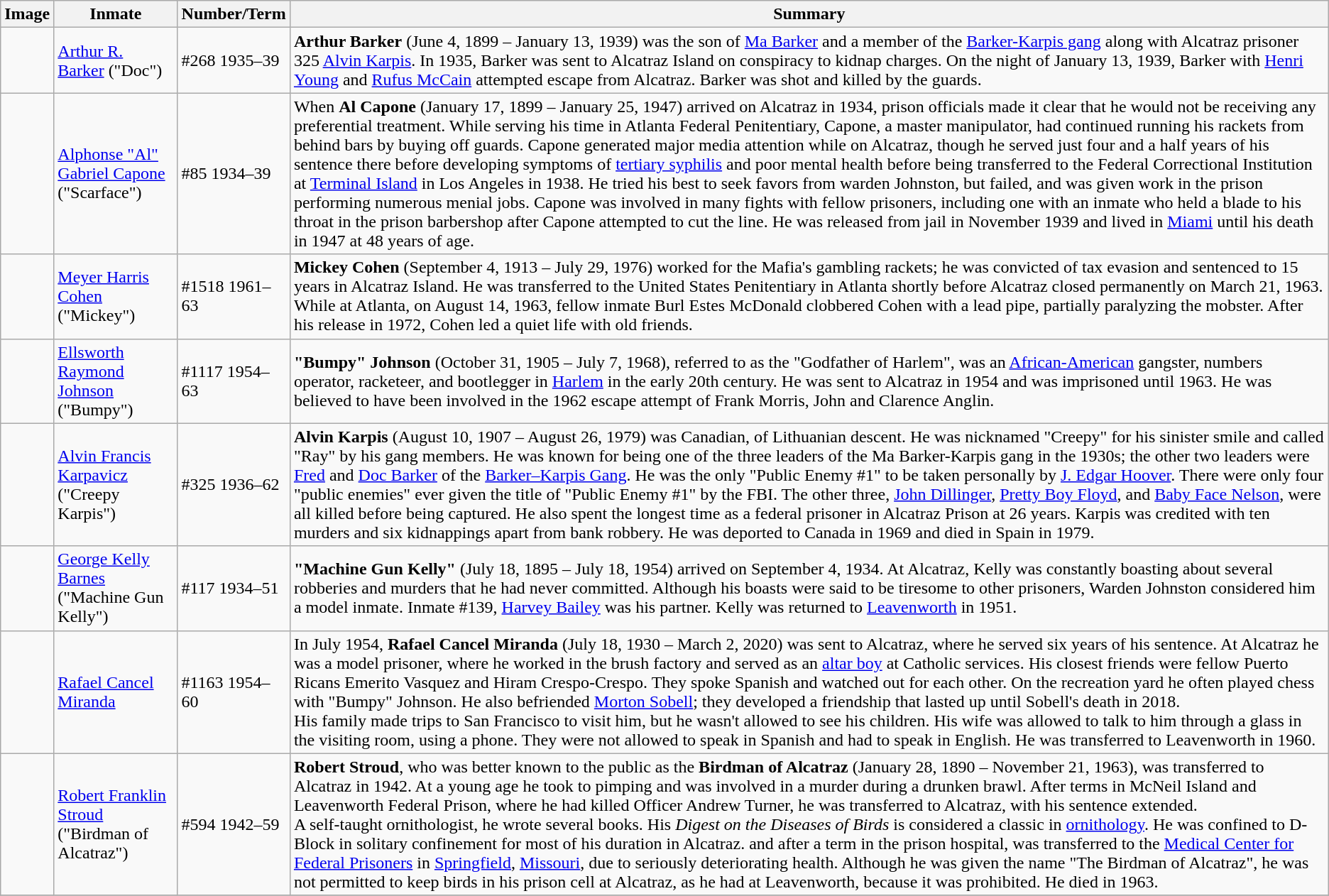<table class="wikitable">
<tr>
<th>Image</th>
<th>Inmate</th>
<th>Number/Term</th>
<th>Summary</th>
</tr>
<tr>
<td></td>
<td><a href='#'>Arthur R. Barker</a> ("Doc")</td>
<td>#268 1935–39</td>
<td><strong>Arthur Barker</strong> (June 4, 1899 – January 13, 1939) was the son of <a href='#'>Ma Barker</a> and a member of the <a href='#'>Barker-Karpis gang</a> along with Alcatraz prisoner 325 <a href='#'>Alvin Karpis</a>. In 1935, Barker was sent to Alcatraz Island on conspiracy to kidnap charges. On the night of January 13, 1939, Barker with <a href='#'>Henri Young</a> and <a href='#'>Rufus McCain</a> attempted escape from Alcatraz. Barker was shot and killed by the guards.</td>
</tr>
<tr>
<td></td>
<td><a href='#'>Alphonse "Al" Gabriel Capone</a> ("Scarface")</td>
<td>#85 1934–39</td>
<td>When <strong>Al Capone</strong> (January 17, 1899 – January 25, 1947) arrived on Alcatraz in 1934, prison officials made it clear that he would not be receiving any preferential treatment. While serving his time in Atlanta Federal Penitentiary, Capone, a master manipulator, had continued running his rackets from behind bars by buying off guards. Capone generated major media attention while on Alcatraz, though he served just four and a half years of his sentence there before developing symptoms of <a href='#'>tertiary syphilis</a> and poor mental health before being transferred to the Federal Correctional Institution at <a href='#'>Terminal Island</a> in Los Angeles in 1938. He tried his best to seek favors from warden Johnston, but failed, and was given work in the prison performing numerous menial jobs. Capone was involved in many fights with fellow prisoners, including one with an inmate who held a blade to his throat in the prison barbershop after Capone attempted to cut the line. He was released from jail in November 1939 and lived in <a href='#'>Miami</a> until his death in 1947 at 48 years of age.</td>
</tr>
<tr>
<td></td>
<td><a href='#'>Meyer Harris Cohen</a> ("Mickey")</td>
<td>#1518 1961–63</td>
<td><strong>Mickey Cohen</strong> (September 4, 1913 – July 29, 1976) worked for the Mafia's gambling rackets; he was convicted of tax evasion and sentenced to 15 years in Alcatraz Island. He was transferred to the United States Penitentiary in Atlanta shortly before Alcatraz closed permanently on March 21, 1963. While at Atlanta, on August 14, 1963, fellow inmate Burl Estes McDonald clobbered Cohen with a lead pipe, partially paralyzing the mobster. After his release in 1972, Cohen led a quiet life with old friends.</td>
</tr>
<tr>
<td></td>
<td><a href='#'>Ellsworth Raymond Johnson</a> ("Bumpy")</td>
<td>#1117 1954–63</td>
<td><strong>"Bumpy" Johnson</strong> (October 31, 1905 – July 7, 1968), referred to as the "Godfather of Harlem", was an <a href='#'>African-American</a> gangster, numbers operator, racketeer, and bootlegger in <a href='#'>Harlem</a> in the early 20th century. He was sent to Alcatraz in 1954 and was imprisoned until 1963. He was believed to have been involved in the 1962 escape attempt of Frank Morris, John and Clarence Anglin.</td>
</tr>
<tr>
<td></td>
<td><a href='#'>Alvin Francis Karpavicz</a> ("Creepy Karpis")</td>
<td>#325 1936–62</td>
<td><strong>Alvin Karpis</strong> (August 10, 1907 – August 26, 1979) was Canadian, of Lithuanian descent. He was nicknamed "Creepy" for his sinister smile and called "Ray" by his gang members. He was known for being one of the three leaders of the Ma Barker-Karpis gang in the 1930s; the other two leaders were <a href='#'>Fred</a> and <a href='#'>Doc Barker</a> of the <a href='#'>Barker–Karpis Gang</a>. He was the only "Public Enemy #1" to be taken personally by <a href='#'>J. Edgar Hoover</a>. There were only four "public enemies" ever given the title of "Public Enemy #1" by the FBI. The other three, <a href='#'>John Dillinger</a>, <a href='#'>Pretty Boy Floyd</a>, and <a href='#'>Baby Face Nelson</a>, were all killed before being captured. He also spent the longest time as a federal prisoner in Alcatraz Prison at 26 years. Karpis was credited with ten murders and six kidnappings apart from bank robbery. He was deported to Canada in 1969 and died in Spain in 1979.</td>
</tr>
<tr>
<td></td>
<td><a href='#'>George Kelly Barnes</a> ("Machine Gun Kelly")</td>
<td>#117 1934–51</td>
<td><strong>"Machine Gun Kelly"</strong> (July 18, 1895 – July 18, 1954) arrived on September 4, 1934. At Alcatraz, Kelly was constantly boasting about several robberies and murders that he had never committed. Although his boasts were said to be tiresome to other prisoners, Warden Johnston considered him a model inmate. Inmate #139, <a href='#'>Harvey Bailey</a> was his partner. Kelly was returned to <a href='#'>Leavenworth</a> in 1951.</td>
</tr>
<tr>
<td></td>
<td><a href='#'>Rafael Cancel Miranda</a></td>
<td>#1163 1954–60</td>
<td>In July 1954, <strong>Rafael Cancel Miranda</strong> (July 18, 1930 – March 2, 2020) was sent to Alcatraz, where he served six years of his sentence. At Alcatraz he was a model prisoner, where he worked in the brush factory and served as an <a href='#'>altar boy</a> at Catholic services. His closest friends were fellow Puerto Ricans Emerito Vasquez and Hiram Crespo-Crespo. They spoke Spanish and watched out for each other. On the recreation yard he often played chess with "Bumpy" Johnson. He also befriended <a href='#'>Morton Sobell</a>; they developed a friendship that lasted up until Sobell's death in 2018.<br>His family made trips to San Francisco to visit him, but he wasn't allowed to see his children. His wife was allowed to talk to him through a glass in the visiting room, using a phone. They were not allowed to speak in Spanish and had to speak in English. He was transferred to Leavenworth in 1960.</td>
</tr>
<tr>
<td></td>
<td><a href='#'>Robert Franklin Stroud</a> ("Birdman of Alcatraz")</td>
<td>#594 1942–59</td>
<td><strong>Robert Stroud</strong>, who was better known to the public as the <strong>Birdman of Alcatraz</strong> (January 28, 1890 – November 21, 1963), was transferred to Alcatraz in 1942. At a young age he took to pimping and was involved in a murder during a drunken brawl. After terms in McNeil Island and Leavenworth Federal Prison, where he had killed Officer Andrew Turner, he was transferred to Alcatraz, with his sentence extended.<br>A self-taught ornithologist, he wrote several books. His <em>Digest on the Diseases of Birds</em> is considered a classic in <a href='#'>ornithology</a>. He was confined to D-Block in solitary confinement for most of his duration in Alcatraz. and after a term in the prison hospital, was transferred to the <a href='#'>Medical Center for Federal Prisoners</a> in <a href='#'>Springfield</a>, <a href='#'>Missouri</a>, due to seriously deteriorating health. Although he was given the name "The Birdman of Alcatraz", he was not permitted to keep birds in his prison cell at Alcatraz, as he had at Leavenworth, because it was prohibited. He died in 1963.</td>
</tr>
<tr>
</tr>
</table>
